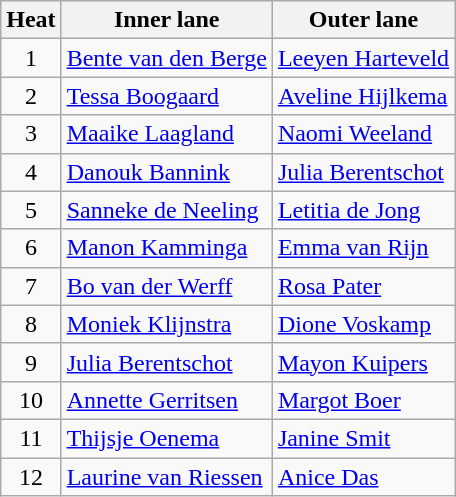<table class="wikitable">
<tr>
<th>Heat</th>
<th>Inner lane</th>
<th>Outer lane</th>
</tr>
<tr>
<td align="center">1</td>
<td><a href='#'>Bente van den Berge</a></td>
<td><a href='#'>Leeyen Harteveld</a></td>
</tr>
<tr>
<td align="center">2</td>
<td><a href='#'>Tessa Boogaard</a></td>
<td><a href='#'>Aveline Hijlkema</a></td>
</tr>
<tr>
<td align="center">3</td>
<td><a href='#'>Maaike Laagland</a></td>
<td><a href='#'>Naomi Weeland</a></td>
</tr>
<tr>
<td align="center">4</td>
<td><a href='#'>Danouk Bannink</a></td>
<td><a href='#'>Julia Berentschot</a></td>
</tr>
<tr>
<td align="center">5</td>
<td><a href='#'>Sanneke de Neeling</a></td>
<td><a href='#'>Letitia de Jong</a></td>
</tr>
<tr>
<td align="center">6</td>
<td><a href='#'>Manon Kamminga</a></td>
<td><a href='#'>Emma van Rijn</a></td>
</tr>
<tr>
<td align="center">7</td>
<td><a href='#'>Bo van der Werff</a></td>
<td><a href='#'>Rosa Pater</a></td>
</tr>
<tr>
<td align="center">8</td>
<td><a href='#'>Moniek Klijnstra</a></td>
<td><a href='#'>Dione Voskamp</a></td>
</tr>
<tr>
<td align="center">9</td>
<td><a href='#'>Julia Berentschot</a></td>
<td><a href='#'>Mayon Kuipers</a></td>
</tr>
<tr>
<td align="center">10</td>
<td><a href='#'>Annette Gerritsen</a></td>
<td><a href='#'>Margot Boer</a></td>
</tr>
<tr>
<td align="center">11</td>
<td><a href='#'>Thijsje Oenema</a></td>
<td><a href='#'>Janine Smit</a></td>
</tr>
<tr>
<td align="center">12</td>
<td><a href='#'>Laurine van Riessen</a></td>
<td><a href='#'>Anice Das</a></td>
</tr>
</table>
